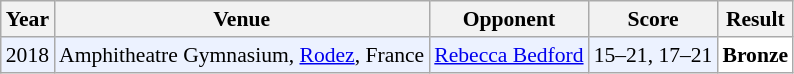<table class="sortable wikitable" style="font-size: 90%;">
<tr>
<th>Year</th>
<th>Venue</th>
<th>Opponent</th>
<th>Score</th>
<th>Result</th>
</tr>
<tr style="background:#ECF2FF">
<td align="center">2018</td>
<td align="left">Amphitheatre Gymnasium, <a href='#'>Rodez</a>, France</td>
<td align="left"> <a href='#'>Rebecca Bedford</a></td>
<td align="left">15–21, 17–21</td>
<td style="text-align:left; background:white"> <strong>Bronze</strong></td>
</tr>
</table>
